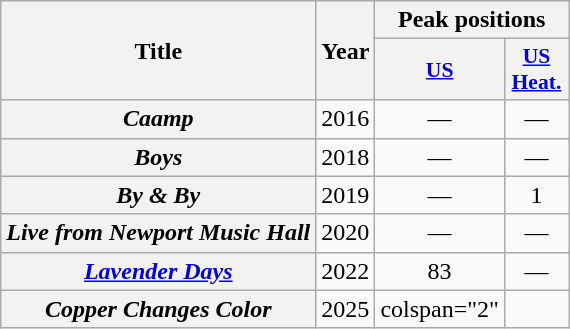<table class="wikitable plainrowheaders" style="text-align:center">
<tr>
<th rowspan="2">Title</th>
<th rowspan="2">Year</th>
<th colspan="2">Peak positions</th>
</tr>
<tr>
<th scope="col" style="width:2.5em;font-size:90%;"><a href='#'>US</a><br></th>
<th scope="col" style="width:2.5em;font-size:90%;"><a href='#'>US<br>Heat.</a><br></th>
</tr>
<tr>
<th scope="row"><em>Caamp</em></th>
<td>2016</td>
<td>—</td>
<td>—</td>
</tr>
<tr>
<th scope="row"><em>Boys</em></th>
<td>2018</td>
<td>—</td>
<td>—</td>
</tr>
<tr>
<th scope="row"><em>By & By</em></th>
<td>2019</td>
<td>—</td>
<td>1</td>
</tr>
<tr>
<th scope="row"><em>Live from Newport Music Hall</em></th>
<td>2020</td>
<td>—</td>
<td>—</td>
</tr>
<tr>
<th scope="row"><em><a href='#'>Lavender Days</a></em></th>
<td>2022</td>
<td>83</td>
<td>—</td>
</tr>
<tr>
<th scope="row"><em>Copper Changes Color</em></th>
<td>2025</td>
<td>colspan="2" </td>
</tr>
</table>
